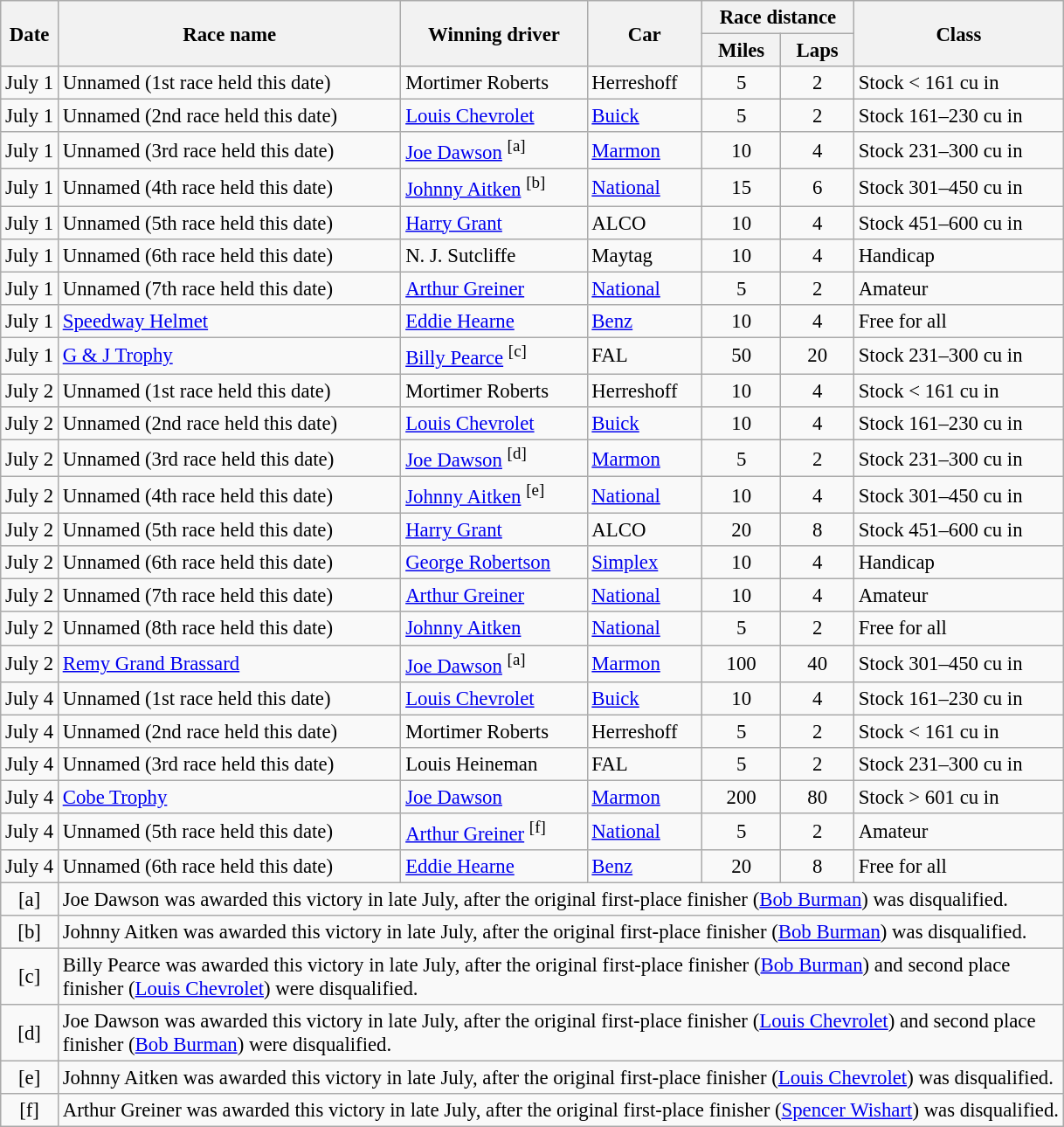<table class="wikitable" style="font-size: 95%;">
<tr>
<th rowspan="2">Date</th>
<th rowspan="2">Race name</th>
<th rowspan="2">Winning driver</th>
<th rowspan="2">Car</th>
<th colspan="2">Race distance</th>
<th rowspan="2">Class</th>
</tr>
<tr>
<th>Miles</th>
<th>Laps</th>
</tr>
<tr>
<td>July 1</td>
<td>Unnamed (1st race held this date)</td>
<td> Mortimer Roberts</td>
<td>Herreshoff</td>
<td style="text-align:center">5</td>
<td style="text-align:center">2</td>
<td>Stock < 161 cu in</td>
</tr>
<tr>
<td>July 1</td>
<td>Unnamed (2nd race held this date)</td>
<td> <a href='#'>Louis Chevrolet</a></td>
<td><a href='#'>Buick</a></td>
<td style="text-align:center">5</td>
<td style="text-align:center">2</td>
<td>Stock 161–230 cu in</td>
</tr>
<tr>
<td>July 1</td>
<td>Unnamed (3rd race held this date)</td>
<td> <a href='#'>Joe Dawson</a> <sup>[a]</sup></td>
<td><a href='#'>Marmon</a></td>
<td style="text-align:center">10</td>
<td style="text-align:center">4</td>
<td>Stock 231–300 cu in</td>
</tr>
<tr>
<td>July 1</td>
<td>Unnamed (4th race held this date)</td>
<td> <a href='#'>Johnny Aitken</a> <sup>[b]</sup></td>
<td><a href='#'>National</a></td>
<td style="text-align:center">15</td>
<td style="text-align:center">6</td>
<td>Stock 301–450 cu in</td>
</tr>
<tr>
<td>July 1</td>
<td>Unnamed (5th race held this date)</td>
<td> <a href='#'>Harry Grant</a></td>
<td>ALCO</td>
<td style="text-align:center">10</td>
<td style="text-align:center">4</td>
<td>Stock 451–600 cu in</td>
</tr>
<tr>
<td>July 1</td>
<td>Unnamed (6th race held this date)</td>
<td> N. J. Sutcliffe</td>
<td>Maytag</td>
<td style="text-align:center">10</td>
<td style="text-align:center">4</td>
<td>Handicap</td>
</tr>
<tr>
<td>July 1</td>
<td>Unnamed (7th race held this date)</td>
<td> <a href='#'>Arthur Greiner</a></td>
<td><a href='#'>National</a></td>
<td style="text-align:center">5</td>
<td style="text-align:center">2</td>
<td>Amateur</td>
</tr>
<tr>
<td>July 1</td>
<td><a href='#'>Speedway Helmet</a></td>
<td> <a href='#'>Eddie Hearne</a></td>
<td><a href='#'>Benz</a></td>
<td style="text-align:center">10</td>
<td style="text-align:center">4</td>
<td>Free for all</td>
</tr>
<tr>
<td>July 1</td>
<td><a href='#'>G & J Trophy</a></td>
<td> <a href='#'>Billy Pearce</a> <sup>[c]</sup></td>
<td>FAL</td>
<td style="text-align:center">50</td>
<td style="text-align:center">20</td>
<td>Stock 231–300 cu in</td>
</tr>
<tr>
<td>July 2</td>
<td>Unnamed (1st race held this date)</td>
<td> Mortimer Roberts</td>
<td>Herreshoff</td>
<td style="text-align:center">10</td>
<td style="text-align:center">4</td>
<td>Stock < 161 cu in</td>
</tr>
<tr>
<td>July 2</td>
<td>Unnamed (2nd race held this date)</td>
<td> <a href='#'>Louis Chevrolet</a></td>
<td><a href='#'>Buick</a></td>
<td style="text-align:center">10</td>
<td style="text-align:center">4</td>
<td>Stock 161–230 cu in</td>
</tr>
<tr>
<td>July 2</td>
<td>Unnamed (3rd race held this date)</td>
<td> <a href='#'>Joe Dawson</a> <sup>[d]</sup></td>
<td><a href='#'>Marmon</a></td>
<td style="text-align:center">5</td>
<td style="text-align:center">2</td>
<td>Stock 231–300 cu in</td>
</tr>
<tr>
<td>July 2</td>
<td>Unnamed (4th race held this date)</td>
<td> <a href='#'>Johnny Aitken</a> <sup>[e]</sup></td>
<td><a href='#'>National</a></td>
<td style="text-align:center">10</td>
<td style="text-align:center">4</td>
<td>Stock 301–450 cu in</td>
</tr>
<tr>
<td>July 2</td>
<td>Unnamed (5th race held this date)</td>
<td> <a href='#'>Harry Grant</a></td>
<td>ALCO</td>
<td style="text-align:center">20</td>
<td style="text-align:center">8</td>
<td>Stock 451–600 cu in</td>
</tr>
<tr>
<td>July 2</td>
<td>Unnamed (6th race held this date)</td>
<td> <a href='#'>George Robertson</a></td>
<td><a href='#'>Simplex</a></td>
<td style="text-align:center">10</td>
<td style="text-align:center">4</td>
<td>Handicap</td>
</tr>
<tr>
<td>July 2</td>
<td>Unnamed (7th race held this date)</td>
<td> <a href='#'>Arthur Greiner</a></td>
<td><a href='#'>National</a></td>
<td style="text-align:center">10</td>
<td style="text-align:center">4</td>
<td>Amateur</td>
</tr>
<tr>
<td>July 2</td>
<td>Unnamed (8th race held this date)</td>
<td> <a href='#'>Johnny Aitken</a></td>
<td><a href='#'>National</a></td>
<td style="text-align:center">5</td>
<td style="text-align:center">2</td>
<td>Free for all</td>
</tr>
<tr>
<td>July 2</td>
<td><a href='#'>Remy Grand Brassard</a></td>
<td> <a href='#'>Joe Dawson</a> <sup>[a]</sup></td>
<td><a href='#'>Marmon</a></td>
<td style="text-align:center">100</td>
<td style="text-align:center">40</td>
<td>Stock 301–450 cu in</td>
</tr>
<tr>
<td>July 4</td>
<td>Unnamed (1st race held this date)</td>
<td> <a href='#'>Louis Chevrolet</a></td>
<td><a href='#'>Buick</a></td>
<td style="text-align:center">10</td>
<td style="text-align:center">4</td>
<td>Stock 161–230 cu in</td>
</tr>
<tr>
<td>July 4</td>
<td>Unnamed (2nd race held this date)</td>
<td> Mortimer Roberts</td>
<td>Herreshoff</td>
<td style="text-align:center">5</td>
<td style="text-align:center">2</td>
<td>Stock < 161 cu in</td>
</tr>
<tr>
<td>July 4</td>
<td>Unnamed (3rd race held this date)</td>
<td> Louis Heineman</td>
<td>FAL</td>
<td style="text-align:center">5</td>
<td style="text-align:center">2</td>
<td>Stock 231–300 cu in</td>
</tr>
<tr>
<td>July 4</td>
<td><a href='#'>Cobe Trophy</a></td>
<td> <a href='#'>Joe Dawson</a></td>
<td><a href='#'>Marmon</a></td>
<td style="text-align:center">200</td>
<td style="text-align:center">80</td>
<td>Stock > 601 cu in</td>
</tr>
<tr>
<td>July 4</td>
<td>Unnamed (5th race held this date)</td>
<td> <a href='#'>Arthur Greiner</a> <sup>[f]</sup></td>
<td><a href='#'>National</a></td>
<td style="text-align:center">5</td>
<td style="text-align:center">2</td>
<td>Amateur</td>
</tr>
<tr>
<td>July 4</td>
<td>Unnamed (6th race held this date)</td>
<td> <a href='#'>Eddie Hearne</a></td>
<td><a href='#'>Benz</a></td>
<td style="text-align:center">20</td>
<td style="text-align:center">8</td>
<td>Free for all</td>
</tr>
<tr>
<td style="text-align:center">[a]</td>
<td colspan="6">Joe Dawson was awarded this victory in late July, after the original first-place finisher (<a href='#'>Bob Burman</a>) was disqualified.</td>
</tr>
<tr>
<td style="text-align:center">[b]</td>
<td colspan="6">Johnny Aitken was awarded this victory in late July, after the original first-place finisher (<a href='#'>Bob Burman</a>) was disqualified.</td>
</tr>
<tr>
<td style="text-align:center">[c]</td>
<td colspan="6">Billy Pearce was awarded this victory in late July, after the original first-place finisher (<a href='#'>Bob Burman</a>) and second place<br>finisher (<a href='#'>Louis Chevrolet</a>) were disqualified.</td>
</tr>
<tr>
<td style="text-align:center">[d]</td>
<td colspan="6">Joe Dawson was awarded this victory in late July, after the original first-place finisher (<a href='#'>Louis Chevrolet</a>) and second place<br>finisher (<a href='#'>Bob Burman</a>) were disqualified.</td>
</tr>
<tr>
<td style="text-align:center">[e]</td>
<td colspan="6">Johnny Aitken was awarded this victory in late July, after the original first-place finisher (<a href='#'>Louis Chevrolet</a>) was disqualified.</td>
</tr>
<tr>
<td style="text-align:center">[f]</td>
<td colspan="6">Arthur Greiner was awarded this victory in late July, after the original first-place finisher (<a href='#'>Spencer Wishart</a>) was disqualified.</td>
</tr>
</table>
